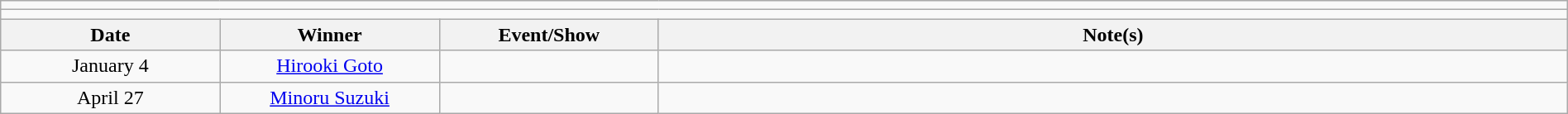<table class="wikitable" style="text-align:center; width:100%;">
<tr>
<td colspan="5"></td>
</tr>
<tr>
<td colspan="5"><strong></strong></td>
</tr>
<tr>
<th width=14%>Date</th>
<th width=14%>Winner</th>
<th width=14%>Event/Show</th>
<th width=58%>Note(s)</th>
</tr>
<tr>
<td>January 4</td>
<td><a href='#'>Hirooki Goto</a></td>
<td></td>
<td align=left></td>
</tr>
<tr>
<td>April 27</td>
<td><a href='#'>Minoru Suzuki</a></td>
<td></td>
<td align=left></td>
</tr>
</table>
